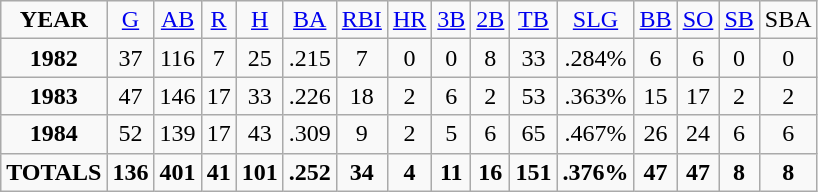<table class="wikitable">
<tr align=center>
<td><strong>YEAR</strong></td>
<td><a href='#'>G</a></td>
<td><a href='#'>AB</a></td>
<td><a href='#'>R</a></td>
<td><a href='#'>H</a></td>
<td><a href='#'>BA</a></td>
<td><a href='#'>RBI</a></td>
<td><a href='#'>HR</a></td>
<td><a href='#'>3B</a></td>
<td><a href='#'>2B</a></td>
<td><a href='#'>TB</a></td>
<td><a href='#'>SLG</a></td>
<td><a href='#'>BB</a></td>
<td><a href='#'>SO</a></td>
<td><a href='#'>SB</a></td>
<td>SBA</td>
</tr>
<tr align=center>
<td><strong>1982</strong></td>
<td>37</td>
<td>116</td>
<td>7</td>
<td>25</td>
<td>.215</td>
<td>7</td>
<td>0</td>
<td>0</td>
<td>8</td>
<td>33</td>
<td>.284%</td>
<td>6</td>
<td>6</td>
<td>0</td>
<td>0</td>
</tr>
<tr align=center>
<td><strong>1983</strong></td>
<td>47</td>
<td>146</td>
<td>17</td>
<td>33</td>
<td>.226</td>
<td>18</td>
<td>2</td>
<td>6</td>
<td>2</td>
<td>53</td>
<td>.363%</td>
<td>15</td>
<td>17</td>
<td>2</td>
<td>2</td>
</tr>
<tr align=center>
<td><strong>1984</strong></td>
<td>52</td>
<td>139</td>
<td>17</td>
<td>43</td>
<td>.309</td>
<td>9</td>
<td>2</td>
<td>5</td>
<td>6</td>
<td>65</td>
<td>.467%</td>
<td>26</td>
<td>24</td>
<td>6</td>
<td>6</td>
</tr>
<tr align=center>
<td><strong>TOTALS</strong></td>
<td><strong>136</strong></td>
<td><strong>401</strong></td>
<td><strong>41</strong></td>
<td><strong>101</strong></td>
<td><strong>.252</strong></td>
<td><strong>34</strong></td>
<td><strong>4</strong></td>
<td><strong>11</strong></td>
<td><strong>16</strong></td>
<td><strong>151</strong></td>
<td><strong>.376%</strong></td>
<td><strong>47</strong></td>
<td><strong>47</strong></td>
<td><strong>8</strong></td>
<td><strong>8</strong></td>
</tr>
</table>
